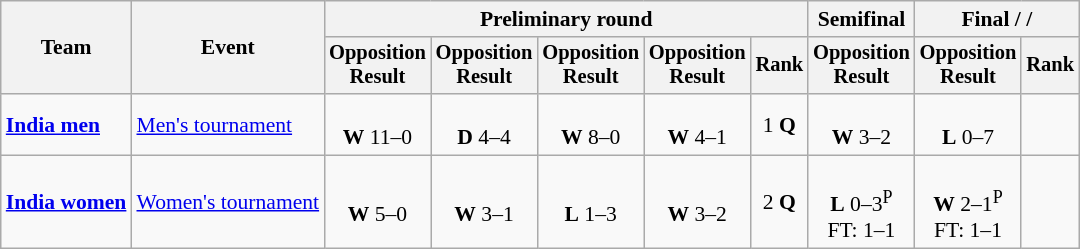<table class=wikitable style=font-size:90%;text-align:center>
<tr>
<th rowspan=2>Team</th>
<th rowspan=2>Event</th>
<th colspan=5>Preliminary round</th>
<th>Semifinal</th>
<th colspan=2>Final /  / </th>
</tr>
<tr style=font-size:95%>
<th>Opposition<br>Result</th>
<th>Opposition<br>Result</th>
<th>Opposition<br>Result</th>
<th>Opposition<br>Result</th>
<th>Rank</th>
<th>Opposition<br>Result</th>
<th>Opposition<br>Result</th>
<th>Rank</th>
</tr>
<tr>
<td align=left><strong><a href='#'>India men</a></strong></td>
<td align=left><a href='#'>Men's tournament</a></td>
<td><br><strong>W</strong> 11–0</td>
<td><br><strong>D</strong> 4–4</td>
<td><br><strong>W</strong> 8–0</td>
<td><br><strong>W</strong> 4–1</td>
<td>1 <strong>Q</strong></td>
<td><br><strong>W</strong> 3–2</td>
<td><br><strong>L</strong> 0–7</td>
<td></td>
</tr>
<tr>
<td align=left><strong><a href='#'>India women</a></strong></td>
<td align=left><a href='#'>Women's tournament</a></td>
<td><br><strong>W</strong> 5–0</td>
<td><br><strong>W</strong> 3–1</td>
<td><br><strong>L</strong> 1–3</td>
<td><br><strong>W</strong> 3–2</td>
<td>2 <strong>Q</strong></td>
<td><br><strong>L</strong> 0–3<sup>P</sup><br>FT: 1–1</td>
<td><br><strong>W</strong> 2–1<sup>P</sup><br>FT: 1–1</td>
<td></td>
</tr>
</table>
